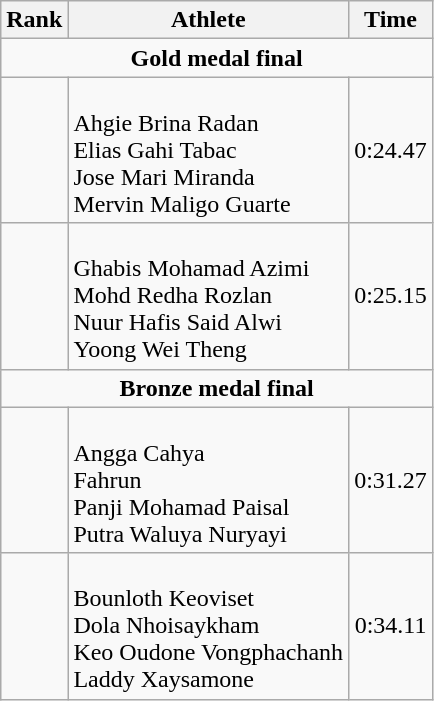<table class="wikitable sortable" style="text-align:center">
<tr>
<th>Rank</th>
<th>Athlete</th>
<th>Time</th>
</tr>
<tr>
<td colspan=7><strong>Gold medal final</strong></td>
</tr>
<tr>
<td></td>
<td align="left"><br>Ahgie Brina Radan<br>Elias Gahi Tabac<br>Jose Mari Miranda<br>Mervin Maligo Guarte</td>
<td>0:24.47</td>
</tr>
<tr>
<td></td>
<td align="left"><br>Ghabis Mohamad Azimi<br>Mohd Redha Rozlan<br>Nuur Hafis Said Alwi<br>Yoong Wei Theng</td>
<td>0:25.15</td>
</tr>
<tr>
<td colspan=7><strong>Bronze medal final</strong></td>
</tr>
<tr>
<td></td>
<td align="left"><br>Angga Cahya<br>Fahrun<br>Panji Mohamad Paisal<br>Putra Waluya Nuryayi</td>
<td>0:31.27</td>
</tr>
<tr>
<td></td>
<td align="left"><br>Bounloth Keoviset<br>Dola Nhoisaykham<br>Keo Oudone Vongphachanh<br>Laddy Xaysamone</td>
<td>0:34.11</td>
</tr>
</table>
